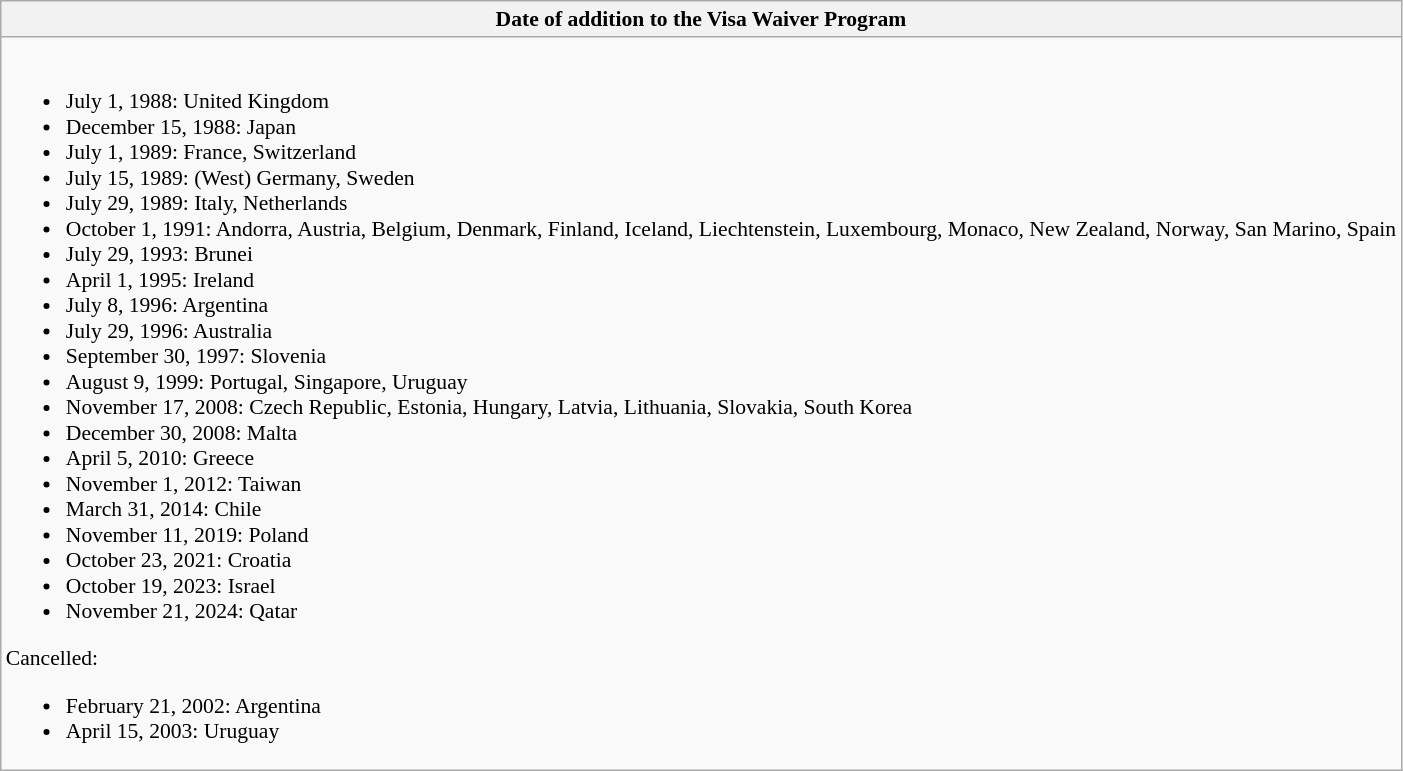<table class="wikitable collapsible" style="font-size:90%">
<tr>
<th>Date of addition to the Visa Waiver Program</th>
</tr>
<tr>
<td><br><ul><li>July 1, 1988: United Kingdom</li><li>December 15, 1988: Japan</li><li>July 1, 1989: France, Switzerland</li><li>July 15, 1989: (West) Germany, Sweden</li><li>July 29, 1989: Italy, Netherlands</li><li>October 1, 1991: Andorra, Austria, Belgium, Denmark, Finland, Iceland, Liechtenstein, Luxembourg, Monaco, New Zealand, Norway, San Marino, Spain</li><li>July 29, 1993: Brunei</li><li>April 1, 1995: Ireland</li><li>July 8, 1996: Argentina</li><li>July 29, 1996: Australia</li><li>September 30, 1997: Slovenia</li><li>August 9, 1999: Portugal, Singapore, Uruguay</li><li>November 17, 2008: Czech Republic, Estonia, Hungary, Latvia, Lithuania, Slovakia, South Korea</li><li>December 30, 2008: Malta</li><li>April 5, 2010: Greece</li><li>November 1, 2012: Taiwan</li><li>March 31, 2014: Chile</li><li>November 11, 2019: Poland</li><li>October 23, 2021: Croatia</li><li>October 19, 2023: Israel</li><li>November 21, 2024: Qatar</li></ul>Cancelled:<ul><li>February 21, 2002: Argentina</li><li>April 15, 2003: Uruguay</li></ul></td>
</tr>
</table>
